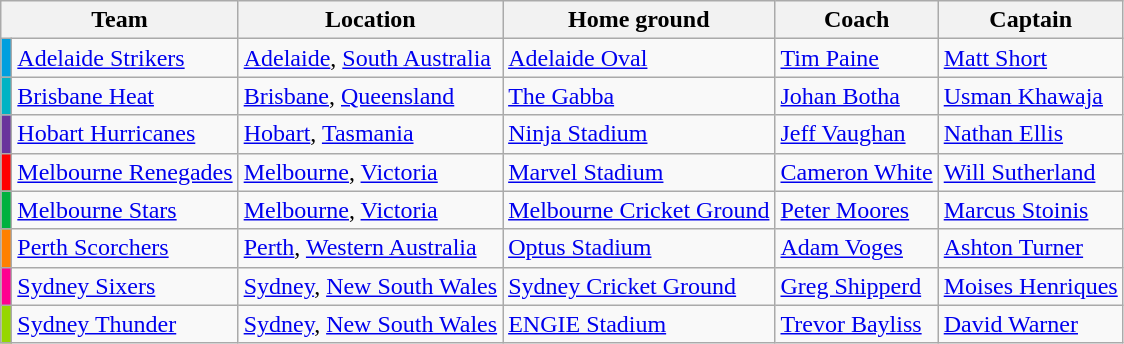<table class="wikitable">
<tr>
<th colspan="2">Team</th>
<th>Location</th>
<th>Home ground</th>
<th>Coach</th>
<th>Captain</th>
</tr>
<tr>
<td style="background:#009FDF;"></td>
<td><a href='#'>Adelaide Strikers</a></td>
<td><a href='#'>Adelaide</a>, <a href='#'>South Australia</a></td>
<td><a href='#'>Adelaide Oval</a></td>
<td><a href='#'>Tim Paine</a></td>
<td><a href='#'>Matt Short</a></td>
</tr>
<tr>
<td style="background:#00B3C4;"></td>
<td><a href='#'>Brisbane Heat</a></td>
<td><a href='#'>Brisbane</a>, <a href='#'>Queensland</a></td>
<td><a href='#'>The Gabba</a></td>
<td><a href='#'>Johan Botha</a></td>
<td><a href='#'>Usman Khawaja</a></td>
</tr>
<tr>
<td style="background:#69359C;"></td>
<td><a href='#'>Hobart Hurricanes</a></td>
<td><a href='#'>Hobart</a>, <a href='#'>Tasmania</a></td>
<td><a href='#'>Ninja Stadium</a></td>
<td><a href='#'>Jeff Vaughan</a></td>
<td><a href='#'>Nathan Ellis</a></td>
</tr>
<tr>
<td style="background:red;"></td>
<td><a href='#'>Melbourne Renegades</a></td>
<td><a href='#'>Melbourne</a>, <a href='#'>Victoria</a></td>
<td><a href='#'>Marvel Stadium</a></td>
<td><a href='#'>Cameron White</a></td>
<td><a href='#'>Will Sutherland</a></td>
</tr>
<tr>
<td style="background:#00B13F;"></td>
<td><a href='#'>Melbourne Stars</a></td>
<td><a href='#'>Melbourne</a>, <a href='#'>Victoria</a></td>
<td><a href='#'>Melbourne Cricket Ground</a></td>
<td><a href='#'>Peter Moores</a></td>
<td><a href='#'>Marcus Stoinis</a></td>
</tr>
<tr>
<td style="background:#FF8000;"></td>
<td><a href='#'>Perth Scorchers</a></td>
<td><a href='#'>Perth</a>, <a href='#'>Western Australia</a></td>
<td><a href='#'>Optus Stadium</a></td>
<td><a href='#'>Adam Voges</a></td>
<td><a href='#'>Ashton Turner</a></td>
</tr>
<tr>
<td style="background:#FF0090;"></td>
<td><a href='#'>Sydney Sixers</a></td>
<td><a href='#'>Sydney</a>, <a href='#'>New South Wales</a></td>
<td><a href='#'>Sydney Cricket Ground</a></td>
<td><a href='#'>Greg Shipperd</a></td>
<td><a href='#'>Moises Henriques</a></td>
</tr>
<tr>
<td style="background:#96D701;"></td>
<td><a href='#'>Sydney Thunder</a></td>
<td><a href='#'>Sydney</a>, <a href='#'>New South Wales</a></td>
<td><a href='#'>ENGIE Stadium</a></td>
<td><a href='#'>Trevor Bayliss</a></td>
<td><a href='#'>David Warner</a></td>
</tr>
</table>
